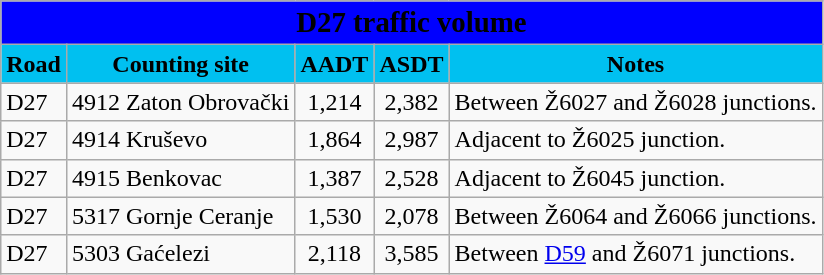<table class="wikitable">
<tr>
<td colspan=5 bgcolor=blue align=center style=margin-top:15><span><big><strong>D27 traffic volume</strong></big></span></td>
</tr>
<tr>
<td align=center bgcolor=00c0f0><strong>Road</strong></td>
<td align=center bgcolor=00c0f0><strong>Counting site</strong></td>
<td align=center bgcolor=00c0f0><strong>AADT</strong></td>
<td align=center bgcolor=00c0f0><strong>ASDT</strong></td>
<td align=center bgcolor=00c0f0><strong>Notes</strong></td>
</tr>
<tr>
<td> D27</td>
<td>4912 Zaton Obrovački</td>
<td align=center>1,214</td>
<td align=center>2,382</td>
<td>Between Ž6027 and Ž6028 junctions.</td>
</tr>
<tr>
<td> D27</td>
<td>4914 Kruševo</td>
<td align=center>1,864</td>
<td align=center>2,987</td>
<td>Adjacent to Ž6025 junction.</td>
</tr>
<tr>
<td> D27</td>
<td>4915 Benkovac</td>
<td align=center>1,387</td>
<td align=center>2,528</td>
<td>Adjacent to Ž6045 junction.</td>
</tr>
<tr>
<td> D27</td>
<td>5317 Gornje Ceranje</td>
<td align=center>1,530</td>
<td align=center>2,078</td>
<td>Between Ž6064 and Ž6066 junctions.</td>
</tr>
<tr>
<td> D27</td>
<td>5303 Gaćelezi</td>
<td align=center>2,118</td>
<td align=center>3,585</td>
<td>Between <a href='#'>D59</a> and Ž6071 junctions.</td>
</tr>
</table>
